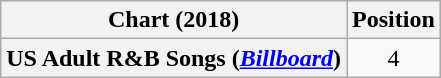<table class="wikitable plainrowheaders">
<tr>
<th scope="col">Chart (2018)</th>
<th scope="col">Position</th>
</tr>
<tr>
<th scope="row">US Adult R&B Songs (<em><a href='#'>Billboard</a></em>)</th>
<td align="center">4</td>
</tr>
</table>
